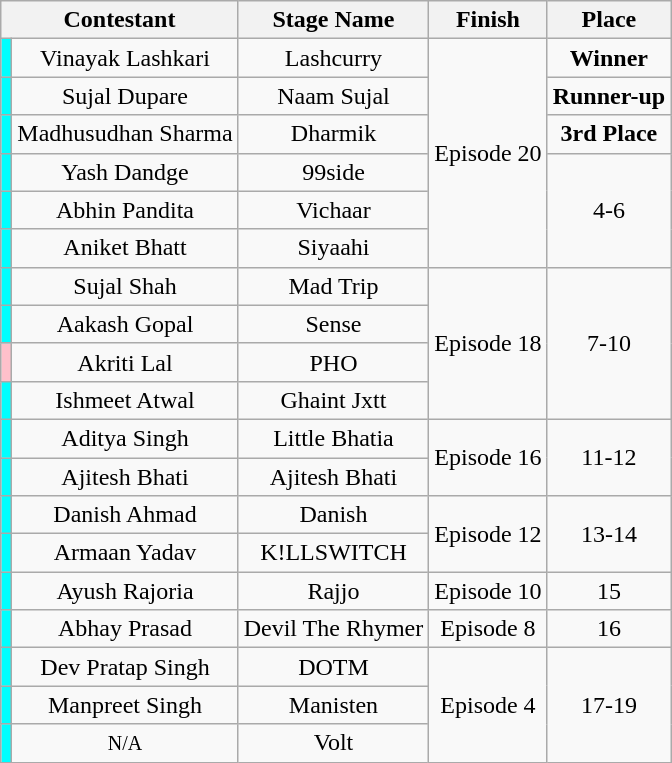<table class="wikitable" style="text-align:center">
<tr>
<th colspan="2">Contestant</th>
<th>Stage Name</th>
<th>Finish</th>
<th>Place</th>
</tr>
<tr>
<td style="background:cyan;"></td>
<td>Vinayak Lashkari</td>
<td>Lashcurry</td>
<td rowspan="6">Episode 20</td>
<td><strong>Winner</strong></td>
</tr>
<tr 2>
<td style="background:cyan;"></td>
<td>Sujal Dupare</td>
<td>Naam Sujal</td>
<td><strong>Runner-up</strong></td>
</tr>
<tr 3>
<td style="background:cyan;"></td>
<td>Madhusudhan Sharma</td>
<td>Dharmik</td>
<td><strong>3rd Place</strong></td>
</tr>
<tr 1>
<td style="background:cyan;"></td>
<td>Yash Dandge</td>
<td>99side</td>
<td rowspan="3">4-6</td>
</tr>
<tr>
<td style="background:cyan;"></td>
<td>Abhin Pandita</td>
<td>Vichaar</td>
</tr>
<tr>
<td style="background:cyan;"></td>
<td>Aniket Bhatt</td>
<td>Siyaahi</td>
</tr>
<tr>
<td style="background:cyan;"></td>
<td>Sujal Shah</td>
<td>Mad Trip</td>
<td rowspan="4">Episode 18</td>
<td rowspan="4">7-10</td>
</tr>
<tr>
<td style="background:cyan;"></td>
<td>Aakash Gopal</td>
<td>Sense</td>
</tr>
<tr>
<td style="background:pink;"></td>
<td>Akriti Lal</td>
<td>PHO</td>
</tr>
<tr>
<td style="background:cyan;"></td>
<td>Ishmeet Atwal</td>
<td>Ghaint Jxtt</td>
</tr>
<tr>
<td style="background:cyan;"></td>
<td>Aditya Singh</td>
<td>Little Bhatia</td>
<td rowspan="2">Episode 16</td>
<td rowspan="2">11-12</td>
</tr>
<tr>
<td style="background:cyan;"></td>
<td>Ajitesh Bhati</td>
<td>Ajitesh Bhati</td>
</tr>
<tr>
<td style="background:cyan;"></td>
<td>Danish Ahmad</td>
<td>Danish</td>
<td rowspan="2">Episode 12</td>
<td rowspan="2">13-14</td>
</tr>
<tr>
<td style="background:cyan;"></td>
<td>Armaan Yadav</td>
<td>K!LLSWITCH</td>
</tr>
<tr>
<td style="background:cyan;"></td>
<td>Ayush Rajoria</td>
<td>Rajjo</td>
<td>Episode 10</td>
<td>15</td>
</tr>
<tr>
<td style="background:cyan;"></td>
<td>Abhay Prasad</td>
<td>Devil The Rhymer</td>
<td>Episode 8</td>
<td>16</td>
</tr>
<tr>
<td style="background:cyan;"></td>
<td>Dev Pratap Singh</td>
<td>DOTM</td>
<td rowspan="3">Episode 4</td>
<td rowspan="3">17-19</td>
</tr>
<tr>
<td style="background:cyan;"></td>
<td>Manpreet Singh</td>
<td>Manisten</td>
</tr>
<tr>
<td style="background:cyan;"></td>
<td><small>N/A</small></td>
<td>Volt</td>
</tr>
</table>
